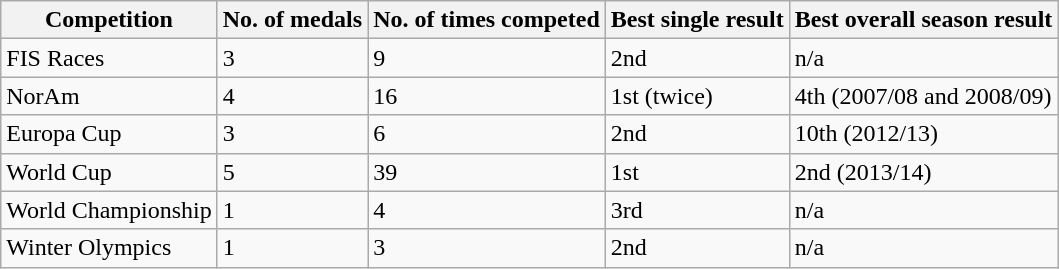<table class="wikitable">
<tr>
<th>Competition</th>
<th>No. of medals</th>
<th>No. of times competed</th>
<th>Best single result</th>
<th>Best overall season result</th>
</tr>
<tr>
<td>FIS Races</td>
<td>3</td>
<td>9</td>
<td>2nd</td>
<td>n/a</td>
</tr>
<tr>
<td>NorAm</td>
<td>4</td>
<td>16</td>
<td>1st (twice)</td>
<td>4th (2007/08 and 2008/09)</td>
</tr>
<tr>
<td>Europa Cup</td>
<td>3</td>
<td>6</td>
<td>2nd</td>
<td>10th (2012/13)</td>
</tr>
<tr>
<td>World Cup</td>
<td>5</td>
<td>39</td>
<td>1st</td>
<td>2nd (2013/14)</td>
</tr>
<tr>
<td>World Championship</td>
<td>1</td>
<td>4</td>
<td>3rd</td>
<td>n/a</td>
</tr>
<tr>
<td>Winter Olympics</td>
<td>1</td>
<td>3</td>
<td>2nd</td>
<td>n/a</td>
</tr>
</table>
